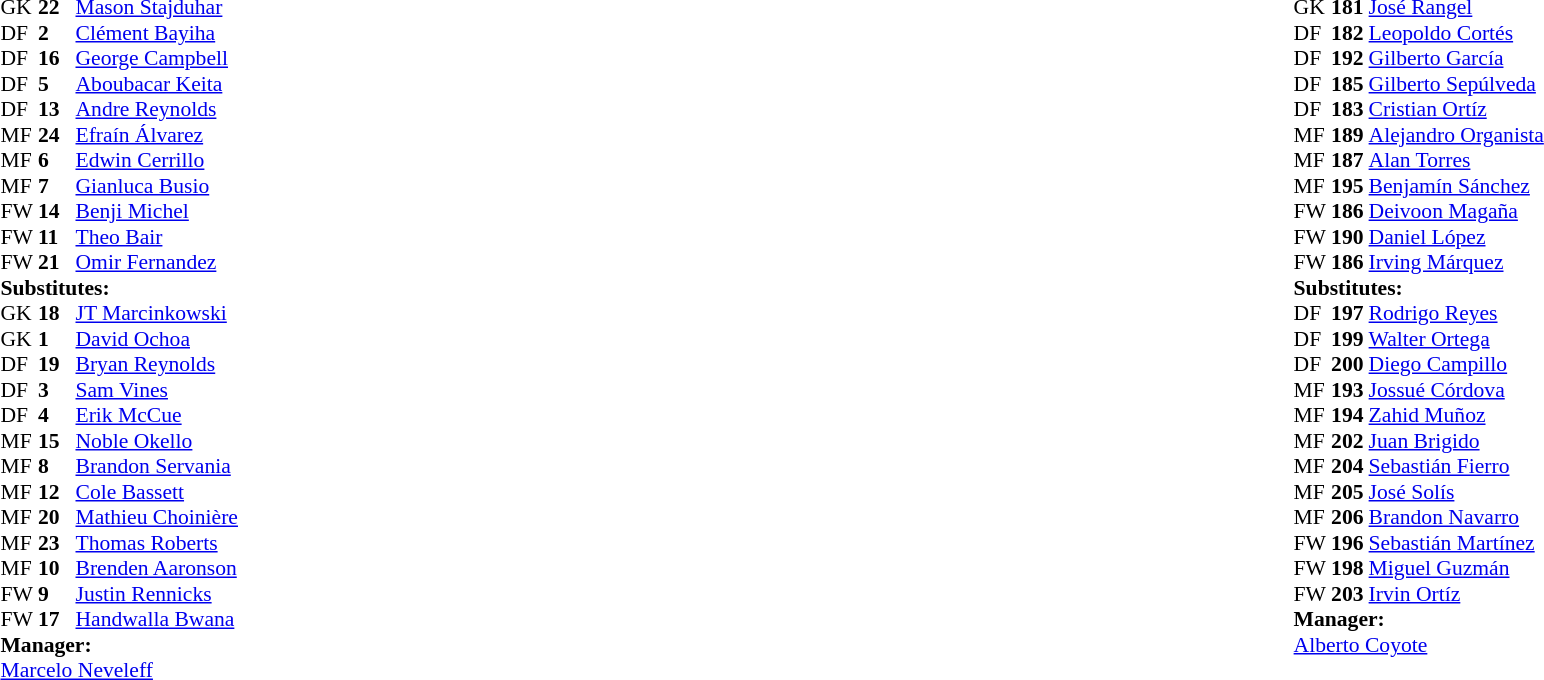<table width="100%">
<tr>
<td valign="top" width="50%"><br><table style="font-size: 90%" cellspacing="0" cellpadding="0">
<tr>
<td colspan="4"></td>
</tr>
<tr>
<th width=25></th>
<th width=25></th>
</tr>
<tr>
<td>GK</td>
<td><strong>22</strong></td>
<td> <a href='#'>Mason Stajduhar</a></td>
<td></td>
<td></td>
</tr>
<tr>
<td>DF</td>
<td><strong>2</strong></td>
<td> <a href='#'>Clément Bayiha</a></td>
<td></td>
<td></td>
</tr>
<tr>
<td>DF</td>
<td><strong>16</strong></td>
<td> <a href='#'>George Campbell</a></td>
<td></td>
<td></td>
</tr>
<tr>
<td>DF</td>
<td><strong>5</strong></td>
<td> <a href='#'>Aboubacar Keita</a></td>
<td></td>
<td></td>
</tr>
<tr>
<td>DF</td>
<td><strong>13</strong></td>
<td> <a href='#'>Andre Reynolds</a></td>
<td></td>
<td></td>
</tr>
<tr>
<td>MF</td>
<td><strong>24</strong></td>
<td> <a href='#'>Efraín Álvarez</a></td>
<td></td>
<td></td>
</tr>
<tr>
<td>MF</td>
<td><strong>6</strong></td>
<td> <a href='#'>Edwin Cerrillo</a></td>
<td></td>
<td></td>
</tr>
<tr>
<td>MF</td>
<td><strong>7</strong></td>
<td> <a href='#'>Gianluca Busio</a></td>
<td></td>
<td></td>
</tr>
<tr>
<td>FW</td>
<td><strong>14</strong></td>
<td> <a href='#'>Benji Michel</a></td>
<td></td>
<td></td>
</tr>
<tr>
<td>FW</td>
<td><strong>11</strong></td>
<td> <a href='#'>Theo Bair</a></td>
<td></td>
<td></td>
</tr>
<tr>
<td>FW</td>
<td><strong>21</strong></td>
<td> <a href='#'>Omir Fernandez</a></td>
<td></td>
<td></td>
</tr>
<tr>
<td colspan="3"><strong>Substitutes:</strong></td>
</tr>
<tr>
<td>GK</td>
<td><strong>18</strong></td>
<td> <a href='#'>JT Marcinkowski</a></td>
<td></td>
<td></td>
</tr>
<tr>
<td>GK</td>
<td><strong>1</strong></td>
<td> <a href='#'>David Ochoa</a></td>
<td></td>
<td> </td>
</tr>
<tr>
<td>DF</td>
<td><strong>19</strong></td>
<td> <a href='#'>Bryan Reynolds</a></td>
<td></td>
<td></td>
</tr>
<tr>
<td>DF</td>
<td><strong>3</strong></td>
<td> <a href='#'>Sam Vines</a></td>
<td></td>
<td></td>
</tr>
<tr>
<td>DF</td>
<td><strong>4</strong></td>
<td> <a href='#'>Erik McCue</a></td>
<td></td>
<td></td>
</tr>
<tr>
<td>MF</td>
<td><strong>15</strong></td>
<td> <a href='#'>Noble Okello</a></td>
<td></td>
<td></td>
</tr>
<tr>
<td>MF</td>
<td><strong>8</strong></td>
<td> <a href='#'>Brandon Servania</a></td>
<td></td>
<td></td>
</tr>
<tr>
<td>MF</td>
<td><strong>12</strong></td>
<td> <a href='#'>Cole Bassett</a></td>
<td></td>
<td></td>
</tr>
<tr>
<td>MF</td>
<td><strong>20</strong></td>
<td> <a href='#'>Mathieu Choinière</a></td>
<td></td>
<td></td>
</tr>
<tr>
<td>MF</td>
<td><strong>23</strong></td>
<td> <a href='#'>Thomas Roberts</a></td>
<td></td>
<td></td>
</tr>
<tr>
<td>MF</td>
<td><strong>10</strong></td>
<td> <a href='#'>Brenden Aaronson</a></td>
<td></td>
<td></td>
</tr>
<tr>
<td>FW</td>
<td><strong>9</strong></td>
<td> <a href='#'>Justin Rennicks</a></td>
<td></td>
<td></td>
</tr>
<tr>
<td>FW</td>
<td><strong>17</strong></td>
<td> <a href='#'>Handwalla Bwana</a></td>
<td></td>
<td> </td>
</tr>
<tr>
<td colspan="3"><strong>Manager:</strong></td>
</tr>
<tr>
<td colspan="4"> <a href='#'>Marcelo Neveleff</a></td>
</tr>
</table>
</td>
<td valign="top"></td>
<td valign="top" width="50%"><br><table style="font-size: 90%" cellspacing="0" cellpadding="0" align=center>
<tr>
<th width=25></th>
<th width=25></th>
</tr>
<tr>
<td>GK</td>
<td><strong>181</strong></td>
<td> <a href='#'>José Rangel</a></td>
<td></td>
<td></td>
</tr>
<tr>
<td>DF</td>
<td><strong>182</strong></td>
<td> <a href='#'>Leopoldo Cortés</a></td>
<td></td>
<td></td>
</tr>
<tr>
<td>DF</td>
<td><strong>192</strong></td>
<td> <a href='#'>Gilberto García</a></td>
<td></td>
<td></td>
</tr>
<tr>
<td>DF</td>
<td><strong>185</strong></td>
<td> <a href='#'>Gilberto Sepúlveda</a></td>
<td></td>
<td></td>
</tr>
<tr>
<td>DF</td>
<td><strong>183</strong></td>
<td> <a href='#'>Cristian Ortíz</a></td>
<td></td>
<td></td>
</tr>
<tr>
<td>MF</td>
<td><strong>189</strong></td>
<td> <a href='#'>Alejandro Organista</a></td>
<td></td>
<td></td>
</tr>
<tr>
<td>MF</td>
<td><strong>187</strong></td>
<td> <a href='#'>Alan Torres</a></td>
<td></td>
<td></td>
</tr>
<tr>
<td>MF</td>
<td><strong>195</strong></td>
<td> <a href='#'>Benjamín Sánchez</a></td>
<td></td>
<td></td>
</tr>
<tr>
<td>FW</td>
<td><strong>186</strong></td>
<td> <a href='#'>Deivoon Magaña</a></td>
<td></td>
<td></td>
</tr>
<tr>
<td>FW</td>
<td><strong>190</strong></td>
<td> <a href='#'>Daniel López</a></td>
<td></td>
<td></td>
</tr>
<tr>
<td>FW</td>
<td><strong>186</strong></td>
<td> <a href='#'>Irving Márquez</a></td>
<td></td>
<td></td>
</tr>
<tr>
<td colspan="3"><strong>Substitutes:</strong></td>
</tr>
<tr>
<td>DF</td>
<td><strong>197</strong></td>
<td> <a href='#'>Rodrigo Reyes</a></td>
<td></td>
<td></td>
</tr>
<tr>
<td>DF</td>
<td><strong>199</strong></td>
<td> <a href='#'>Walter Ortega</a></td>
<td></td>
<td></td>
</tr>
<tr>
<td>DF</td>
<td><strong>200</strong></td>
<td> <a href='#'>Diego Campillo</a></td>
<td></td>
<td></td>
</tr>
<tr>
<td>MF</td>
<td><strong>193</strong></td>
<td> <a href='#'>Jossué Córdova</a></td>
<td></td>
<td> </td>
</tr>
<tr>
<td>MF</td>
<td><strong>194</strong></td>
<td> <a href='#'>Zahid Muñoz</a></td>
<td></td>
<td></td>
</tr>
<tr>
<td>MF</td>
<td><strong>202</strong></td>
<td> <a href='#'>Juan Brigido</a></td>
<td></td>
<td></td>
</tr>
<tr>
<td>MF</td>
<td><strong>204</strong></td>
<td> <a href='#'>Sebastián Fierro</a></td>
<td></td>
<td></td>
</tr>
<tr>
<td>MF</td>
<td><strong>205</strong></td>
<td> <a href='#'>José Solís</a></td>
<td></td>
<td></td>
</tr>
<tr>
<td>MF</td>
<td><strong>206</strong></td>
<td> <a href='#'>Brandon Navarro</a></td>
<td></td>
<td></td>
</tr>
<tr>
<td>FW</td>
<td><strong>196</strong></td>
<td> <a href='#'>Sebastián Martínez</a></td>
<td></td>
<td></td>
</tr>
<tr>
<td>FW</td>
<td><strong>198</strong></td>
<td> <a href='#'>Miguel Guzmán</a></td>
<td></td>
<td></td>
</tr>
<tr>
<td>FW</td>
<td><strong>203</strong></td>
<td> <a href='#'>Irvin Ortíz</a></td>
<td></td>
<td></td>
</tr>
<tr>
<td colspan="3"><strong>Manager:</strong></td>
</tr>
<tr>
<td colspan="4"> <a href='#'>Alberto Coyote</a></td>
</tr>
</table>
</td>
</tr>
</table>
